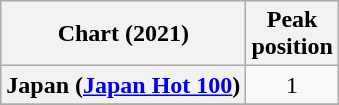<table class="wikitable plainrowheaders" style="text-align:center">
<tr>
<th scope="col">Chart (2021)</th>
<th scope="col">Peak<br>position</th>
</tr>
<tr>
<th scope="row">Japan (<a href='#'>Japan Hot 100</a>)</th>
<td>1</td>
</tr>
<tr>
</tr>
</table>
